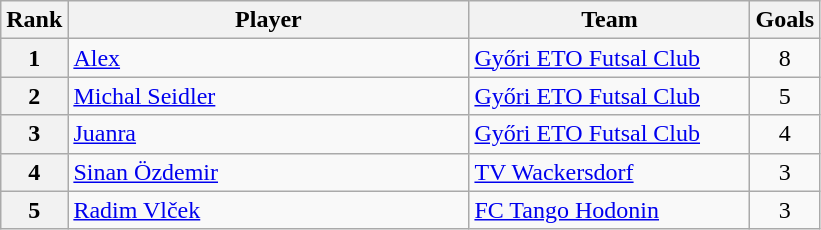<table class="wikitable">
<tr class="hintergrundfarbe5">
<th>Rank</th>
<th style="width:260px">Player</th>
<th style="width:180px">Team</th>
<th>Goals</th>
</tr>
<tr>
<th>1</th>
<td> <a href='#'>Alex</a></td>
<td><a href='#'>Győri ETO Futsal Club</a></td>
<td style="text-align:center">8</td>
</tr>
<tr>
<th>2</th>
<td> <a href='#'>Michal Seidler</a></td>
<td><a href='#'>Győri ETO Futsal Club</a></td>
<td style="text-align:center">5</td>
</tr>
<tr>
<th>3</th>
<td> <a href='#'>Juanra</a></td>
<td><a href='#'>Győri ETO Futsal Club</a></td>
<td style="text-align:center">4</td>
</tr>
<tr>
<th>4</th>
<td> <a href='#'>Sinan Özdemir</a></td>
<td><a href='#'>TV Wackersdorf</a></td>
<td style="text-align:center">3</td>
</tr>
<tr>
<th>5</th>
<td> <a href='#'>Radim Vlček</a></td>
<td><a href='#'>FC Tango Hodonin</a></td>
<td style="text-align:center">3</td>
</tr>
</table>
